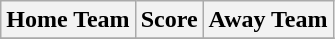<table class="wikitable" style="text-align: center">
<tr>
<th>Home Team</th>
<th>Score</th>
<th>Away Team</th>
</tr>
<tr>
</tr>
</table>
